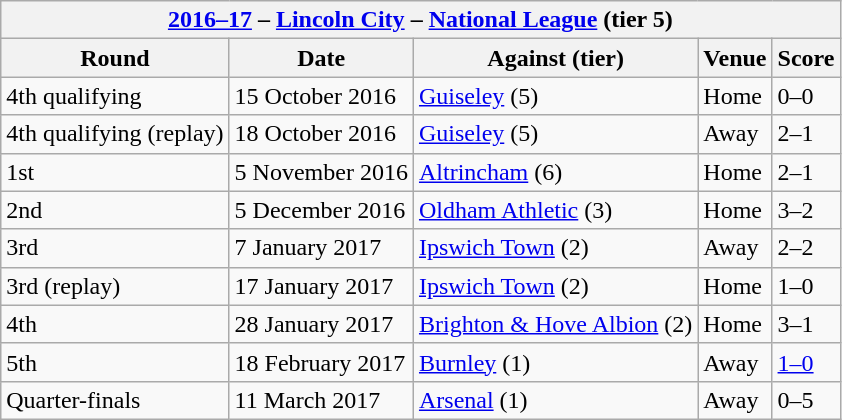<table class="wikitable">
<tr>
<th colspan=5><strong><a href='#'>2016–17</a> – <a href='#'>Lincoln City</a> – <a href='#'>National League</a> (tier 5)</strong></th>
</tr>
<tr>
<th>Round</th>
<th>Date</th>
<th>Against (tier)</th>
<th>Venue</th>
<th>Score</th>
</tr>
<tr>
<td>4th qualifying</td>
<td>15 October 2016</td>
<td><a href='#'>Guiseley</a> (5)</td>
<td>Home</td>
<td>0–0</td>
</tr>
<tr>
<td>4th qualifying (replay)</td>
<td>18 October 2016</td>
<td><a href='#'>Guiseley</a> (5)</td>
<td>Away</td>
<td>2–1</td>
</tr>
<tr>
<td>1st</td>
<td>5 November 2016</td>
<td><a href='#'>Altrincham</a> (6)</td>
<td>Home</td>
<td>2–1</td>
</tr>
<tr>
<td>2nd</td>
<td>5 December 2016</td>
<td><a href='#'>Oldham Athletic</a> (3)</td>
<td>Home</td>
<td>3–2</td>
</tr>
<tr>
<td>3rd</td>
<td>7 January 2017</td>
<td><a href='#'>Ipswich Town</a> (2)</td>
<td>Away</td>
<td>2–2</td>
</tr>
<tr>
<td>3rd (replay)</td>
<td>17 January 2017</td>
<td><a href='#'>Ipswich Town</a> (2)</td>
<td>Home</td>
<td>1–0</td>
</tr>
<tr>
<td>4th</td>
<td>28 January 2017</td>
<td><a href='#'>Brighton & Hove Albion</a> (2)</td>
<td>Home</td>
<td>3–1</td>
</tr>
<tr>
<td>5th</td>
<td>18 February 2017</td>
<td><a href='#'>Burnley</a> (1)</td>
<td>Away</td>
<td><a href='#'>1–0</a></td>
</tr>
<tr>
<td>Quarter-finals</td>
<td>11 March 2017</td>
<td><a href='#'>Arsenal</a> (1)</td>
<td>Away</td>
<td>0–5</td>
</tr>
</table>
